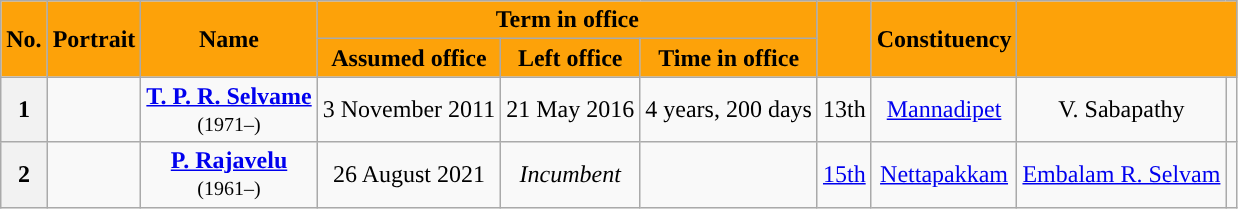<table class="wikitable sortable" style="text-align:center;">
<tr>
<th rowspan=2 style="background-color:#FDA209;color:black">No.</th>
<th rowspan=2 style="background-color:#FDA209;color:black">Portrait</th>
<th rowspan=2 style="background-color:#FDA209;color:black">Name<br></th>
<th colspan=3 style="background-color:#FDA209;color:black">Term in office</th>
<th rowspan=2 style="background-color:#FDA209;color:black"><a href='#'></a><br></th>
<th rowspan=2 style="background-color:#FDA209;color:black">Constituency</th>
<th rowspan=2 colspan=2 style="background-color:#FDA209;color:black"><a href='#'></a></th>
</tr>
<tr>
<th style="background-color:#FDA209;color:black">Assumed office</th>
<th style="background-color:#FDA209;color:black">Left office</th>
<th style="background-color:#FDA209;color:black">Time in office</th>
</tr>
<tr>
<th>1</th>
<td></td>
<td><strong><a href='#'>T. P. R. Selvame</a></strong><br><small>(1971–)</small></td>
<td>3 November 2011</td>
<td>21 May 2016</td>
<td>4 years, 200 days</td>
<td>13th<br></td>
<td><a href='#'>Mannadipet</a></td>
<td>V. Sabapathy</td>
<td style="background:"></td>
</tr>
<tr>
<th>2</th>
<td></td>
<td><strong><a href='#'>P. Rajavelu</a></strong><br><small>(1961–)</small></td>
<td>26 August 2021</td>
<td><em>Incumbent</em></td>
<td></td>
<td><a href='#'>15th</a><br></td>
<td><a href='#'>Nettapakkam</a></td>
<td><a href='#'>Embalam R. Selvam</a></td>
<td style="background:"></td>
</tr>
</table>
